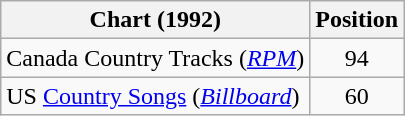<table class="wikitable sortable">
<tr>
<th scope="col">Chart (1992)</th>
<th scope="col">Position</th>
</tr>
<tr>
<td>Canada Country Tracks (<em><a href='#'>RPM</a></em>)</td>
<td align="center">94</td>
</tr>
<tr>
<td>US <a href='#'>Country Songs</a> (<em><a href='#'>Billboard</a></em>)</td>
<td align="center">60</td>
</tr>
</table>
